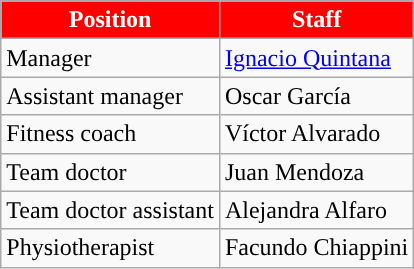<table class="wikitable">
<tr>
<th style=background-color:red;color:#FFFFFF>Position</th>
<th style=background-color:red;color:#FFFFFF>Staff</th>
</tr>
<tr>
<td>Manager</td>
<td> <a href='#'>Ignacio Quintana</a></td>
</tr>
<tr>
<td>Assistant manager</td>
<td> Oscar García</td>
</tr>
<tr>
<td>Fitness coach</td>
<td> Víctor Alvarado</td>
</tr>
<tr>
<td>Team doctor</td>
<td> Juan Mendoza</td>
</tr>
<tr>
<td>Team doctor assistant</td>
<td> Alejandra Alfaro</td>
</tr>
<tr>
<td>Physiotherapist</td>
<td> Facundo Chiappini</td>
</tr>
</table>
